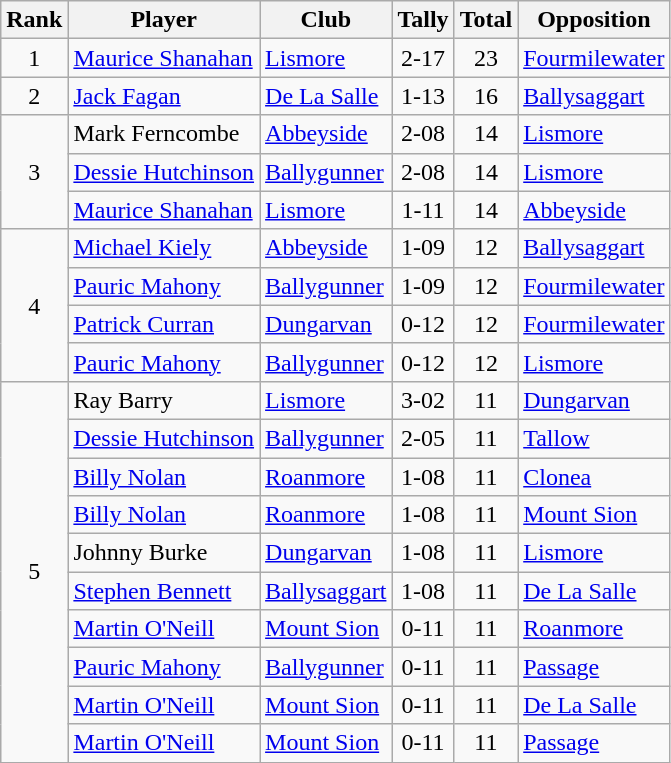<table class="wikitable">
<tr>
<th>Rank</th>
<th>Player</th>
<th>Club</th>
<th>Tally</th>
<th>Total</th>
<th>Opposition</th>
</tr>
<tr>
<td rowspan="1" style="text-align:center;">1</td>
<td><a href='#'>Maurice Shanahan</a></td>
<td><a href='#'>Lismore</a></td>
<td align=center>2-17</td>
<td align=center>23</td>
<td><a href='#'>Fourmilewater</a></td>
</tr>
<tr>
<td rowspan="1" style="text-align:center;">2</td>
<td><a href='#'>Jack Fagan</a></td>
<td><a href='#'>De La Salle</a></td>
<td align=center>1-13</td>
<td align=center>16</td>
<td><a href='#'>Ballysaggart</a></td>
</tr>
<tr>
<td rowspan="3" style="text-align:center;">3</td>
<td>Mark Ferncombe</td>
<td><a href='#'>Abbeyside</a></td>
<td align=center>2-08</td>
<td align=center>14</td>
<td><a href='#'>Lismore</a></td>
</tr>
<tr>
<td><a href='#'>Dessie Hutchinson</a></td>
<td><a href='#'>Ballygunner</a></td>
<td align=center>2-08</td>
<td align=center>14</td>
<td><a href='#'>Lismore</a></td>
</tr>
<tr>
<td><a href='#'>Maurice Shanahan</a></td>
<td><a href='#'>Lismore</a></td>
<td align=center>1-11</td>
<td align=center>14</td>
<td><a href='#'>Abbeyside</a></td>
</tr>
<tr>
<td rowspan="4" style="text-align:center;">4</td>
<td><a href='#'>Michael Kiely</a></td>
<td><a href='#'>Abbeyside</a></td>
<td align=center>1-09</td>
<td align=center>12</td>
<td><a href='#'>Ballysaggart</a></td>
</tr>
<tr>
<td><a href='#'>Pauric Mahony</a></td>
<td><a href='#'>Ballygunner</a></td>
<td align=center>1-09</td>
<td align=center>12</td>
<td><a href='#'>Fourmilewater</a></td>
</tr>
<tr>
<td><a href='#'>Patrick Curran</a></td>
<td><a href='#'>Dungarvan</a></td>
<td align=center>0-12</td>
<td align=center>12</td>
<td><a href='#'>Fourmilewater</a></td>
</tr>
<tr>
<td><a href='#'>Pauric Mahony</a></td>
<td><a href='#'>Ballygunner</a></td>
<td align=center>0-12</td>
<td align=center>12</td>
<td><a href='#'>Lismore</a></td>
</tr>
<tr>
<td rowspan="10" style="text-align:center;">5</td>
<td>Ray Barry</td>
<td><a href='#'>Lismore</a></td>
<td align=center>3-02</td>
<td align=center>11</td>
<td><a href='#'>Dungarvan</a></td>
</tr>
<tr>
<td><a href='#'>Dessie Hutchinson</a></td>
<td><a href='#'>Ballygunner</a></td>
<td align=center>2-05</td>
<td align=center>11</td>
<td><a href='#'>Tallow</a></td>
</tr>
<tr>
<td><a href='#'>Billy Nolan</a></td>
<td><a href='#'>Roanmore</a></td>
<td align=center>1-08</td>
<td align=center>11</td>
<td><a href='#'>Clonea</a></td>
</tr>
<tr>
<td><a href='#'>Billy Nolan</a></td>
<td><a href='#'>Roanmore</a></td>
<td align=center>1-08</td>
<td align=center>11</td>
<td><a href='#'>Mount Sion</a></td>
</tr>
<tr>
<td>Johnny Burke</td>
<td><a href='#'>Dungarvan</a></td>
<td align=center>1-08</td>
<td align=center>11</td>
<td><a href='#'>Lismore</a></td>
</tr>
<tr>
<td><a href='#'>Stephen Bennett</a></td>
<td><a href='#'>Ballysaggart</a></td>
<td align=center>1-08</td>
<td align=center>11</td>
<td><a href='#'>De La Salle</a></td>
</tr>
<tr>
<td><a href='#'>Martin O'Neill</a></td>
<td><a href='#'>Mount Sion</a></td>
<td align=center>0-11</td>
<td align=center>11</td>
<td><a href='#'>Roanmore</a></td>
</tr>
<tr>
<td><a href='#'>Pauric Mahony</a></td>
<td><a href='#'>Ballygunner</a></td>
<td align=center>0-11</td>
<td align=center>11</td>
<td><a href='#'>Passage</a></td>
</tr>
<tr>
<td><a href='#'>Martin O'Neill</a></td>
<td><a href='#'>Mount Sion</a></td>
<td align=center>0-11</td>
<td align=center>11</td>
<td><a href='#'>De La Salle</a></td>
</tr>
<tr>
<td><a href='#'>Martin O'Neill</a></td>
<td><a href='#'>Mount Sion</a></td>
<td align=center>0-11</td>
<td align=center>11</td>
<td><a href='#'>Passage</a></td>
</tr>
</table>
